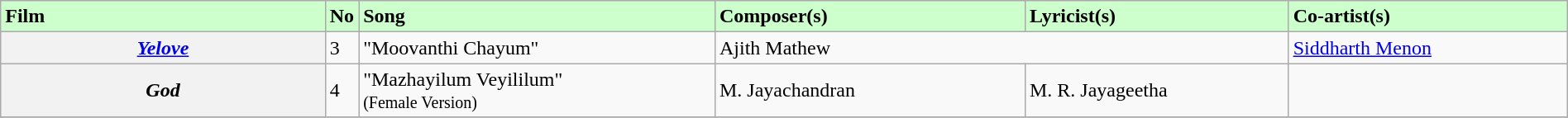<table class="wikitable plainrowheaders" width="100%" textcolor:#000;">
<tr style="background:#cfc; text-align:"center;">
<td scope="col" width=21%><strong>Film</strong></td>
<td><strong>No</strong></td>
<td scope="col" width=23%><strong>Song</strong></td>
<td scope="col" width=20%><strong>Composer(s)</strong></td>
<td scope="col" width=17%><strong>Lyricist(s)</strong></td>
<td scope="col" width=18%><strong>Co-artist(s)</strong></td>
</tr>
<tr>
<th scope="row"><em><a href='#'>Yelove</a></em></th>
<td>3</td>
<td>"Moovanthi Chayum"</td>
<td colspan="2">Ajith Mathew</td>
<td><a href='#'>Siddharth Menon</a></td>
</tr>
<tr>
<th scope="row"><em>God</em></th>
<td>4</td>
<td>"Mazhayilum Veyililum"<br><small>(Female Version)</small></td>
<td>M. Jayachandran</td>
<td>M. R. Jayageetha</td>
<td></td>
</tr>
<tr>
</tr>
</table>
